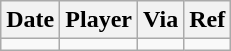<table class="wikitable">
<tr>
<th>Date</th>
<th>Player</th>
<th>Via</th>
<th>Ref</th>
</tr>
<tr>
<td></td>
<td></td>
<td></td>
<td></td>
</tr>
</table>
